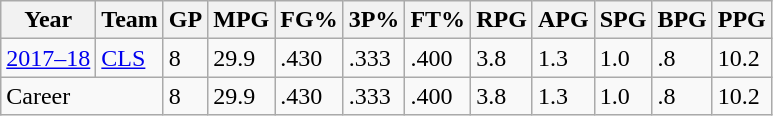<table class="wikitable sortable">
<tr>
<th>Year</th>
<th>Team</th>
<th>GP</th>
<th>MPG</th>
<th>FG%</th>
<th>3P%</th>
<th>FT%</th>
<th>RPG</th>
<th>APG</th>
<th>SPG</th>
<th>BPG</th>
<th>PPG</th>
</tr>
<tr>
<td><a href='#'>2017–18</a></td>
<td><a href='#'>CLS</a></td>
<td>8</td>
<td>29.9</td>
<td>.430</td>
<td>.333</td>
<td>.400</td>
<td>3.8</td>
<td>1.3</td>
<td>1.0</td>
<td>.8</td>
<td>10.2</td>
</tr>
<tr>
<td colspan="2">Career</td>
<td>8</td>
<td>29.9</td>
<td>.430</td>
<td>.333</td>
<td>.400</td>
<td>3.8</td>
<td>1.3</td>
<td>1.0</td>
<td>.8</td>
<td>10.2</td>
</tr>
</table>
